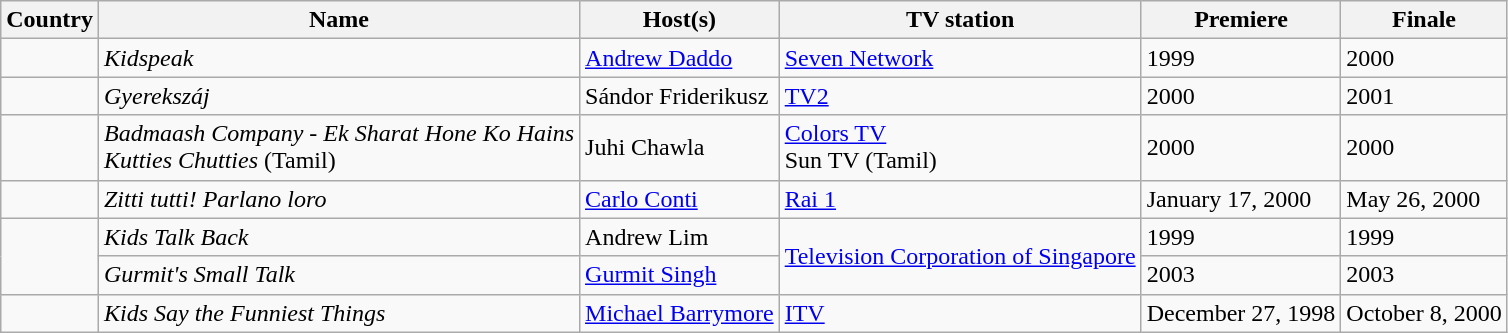<table class="wikitable">
<tr>
<th>Country</th>
<th>Name</th>
<th>Host(s)</th>
<th>TV station</th>
<th>Premiere</th>
<th>Finale</th>
</tr>
<tr>
<td></td>
<td><em>Kidspeak</em></td>
<td><a href='#'>Andrew Daddo</a></td>
<td><a href='#'>Seven Network</a></td>
<td>1999</td>
<td>2000</td>
</tr>
<tr>
<td></td>
<td><em>Gyerekszáj</em></td>
<td>Sándor Friderikusz</td>
<td><a href='#'>TV2</a></td>
<td>2000</td>
<td>2001</td>
</tr>
<tr>
<td></td>
<td><em>Badmaash Company - Ek Sharat Hone Ko Hains</em><br><em>Kutties Chutties</em> (Tamil)</td>
<td>Juhi Chawla</td>
<td><a href='#'>Colors TV</a><br>Sun TV (Tamil)</td>
<td>2000</td>
<td>2000</td>
</tr>
<tr>
<td></td>
<td><em>Zitti tutti! Parlano loro</em></td>
<td><a href='#'>Carlo Conti</a></td>
<td><a href='#'>Rai 1</a></td>
<td>January 17, 2000</td>
<td>May 26, 2000</td>
</tr>
<tr>
<td rowspan="2"></td>
<td><em>Kids Talk Back</em></td>
<td>Andrew Lim</td>
<td rowspan="2"><a href='#'>Television Corporation of Singapore</a></td>
<td>1999</td>
<td>1999</td>
</tr>
<tr>
<td><em>Gurmit's Small Talk</em></td>
<td><a href='#'>Gurmit Singh</a></td>
<td>2003</td>
<td>2003</td>
</tr>
<tr>
<td></td>
<td><em>Kids Say the Funniest Things</em></td>
<td><a href='#'>Michael Barrymore</a></td>
<td><a href='#'>ITV</a></td>
<td>December 27, 1998</td>
<td>October 8, 2000</td>
</tr>
</table>
